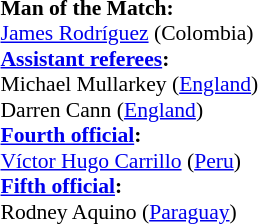<table width=50% style="font-size: 90%">
<tr>
<td><br><strong>Man of the Match:</strong>
<br><a href='#'>James Rodríguez</a> (Colombia)<br><strong><a href='#'>Assistant referees</a>:</strong>
<br>Michael Mullarkey (<a href='#'>England</a>)
<br>Darren Cann (<a href='#'>England</a>)
<br><strong><a href='#'>Fourth official</a>:</strong>
<br><a href='#'>Víctor Hugo Carrillo</a> (<a href='#'>Peru</a>)
<br><strong><a href='#'>Fifth official</a>:</strong>
<br>Rodney Aquino (<a href='#'>Paraguay</a>)</td>
</tr>
</table>
